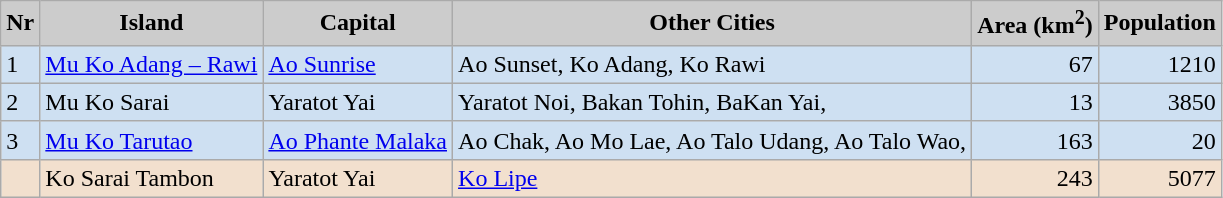<table class="wikitable sortable">
<tr>
<th style="background: #CCC;">Nr</th>
<th style="background: #CCC;" class="unsortable">Island</th>
<th style="background: #CCC;" class="unsortable">Capital</th>
<th style="background: #CCC;" class="unsortable">Other Cities</th>
<th style="background: #CCC;">Area (km<sup>2</sup>)</th>
<th style="background: #CCC;">Population</th>
</tr>
<tr style="background:#CEE0F2;">
<td>1</td>
<td><a href='#'>Mu Ko Adang – Rawi</a></td>
<td><a href='#'>Ao Sunrise</a></td>
<td>Ao Sunset, Ko Adang, Ko Rawi</td>
<td align="right">67</td>
<td align="right">1210</td>
</tr>
<tr style="background:#CEE0F2;">
<td>2</td>
<td>Mu Ko Sarai</td>
<td>Yaratot Yai</td>
<td>Yaratot Noi, Bakan Tohin, BaKan Yai,</td>
<td align="right">13</td>
<td align="right">3850</td>
</tr>
<tr style="background:#CEE0F2;">
<td>3</td>
<td><a href='#'>Mu Ko Tarutao</a></td>
<td><a href='#'>Ao Phante Malaka</a></td>
<td>Ao Chak, Ao Mo Lae, Ao Talo Udang, Ao Talo Wao,</td>
<td align="right">163</td>
<td align="right">20</td>
</tr>
<tr style="background:#F2E0CE;" | class="sortbottom">
<td> </td>
<td>Ko Sarai Tambon</td>
<td>Yaratot Yai</td>
<td><a href='#'>Ko Lipe</a></td>
<td align="right">243</td>
<td align="right">5077</td>
</tr>
</table>
